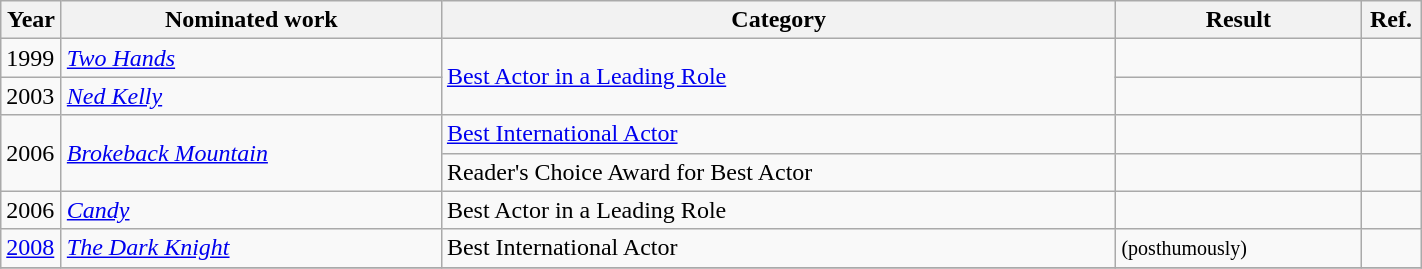<table class="wikitable sortable" width=75%>
<tr>
<th width = 33px>Year</th>
<th>Nominated work</th>
<th>Category</th>
<th>Result</th>
<th width = 33px>Ref.</th>
</tr>
<tr>
<td>1999</td>
<td><em><a href='#'>Two Hands</a></em></td>
<td rowspan=2><a href='#'>Best Actor in a Leading Role</a></td>
<td></td>
<td></td>
</tr>
<tr>
<td>2003</td>
<td><em><a href='#'>Ned Kelly</a></em></td>
<td></td>
<td></td>
</tr>
<tr>
<td rowspan=2>2006</td>
<td rowspan=2><em><a href='#'>Brokeback Mountain</a></em></td>
<td><a href='#'>Best International Actor</a></td>
<td></td>
<td></td>
</tr>
<tr>
<td>Reader's Choice Award for Best Actor</td>
<td></td>
<td></td>
</tr>
<tr>
<td>2006</td>
<td><em><a href='#'>Candy</a></em></td>
<td>Best Actor in a Leading Role</td>
<td></td>
<td></td>
</tr>
<tr>
<td><a href='#'>2008</a></td>
<td><em><a href='#'>The Dark Knight</a></em></td>
<td>Best International Actor</td>
<td> <small>(posthumously)</small></td>
<td></td>
</tr>
<tr>
</tr>
</table>
